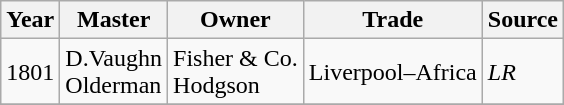<table class=" wikitable">
<tr>
<th>Year</th>
<th>Master</th>
<th>Owner</th>
<th>Trade</th>
<th>Source</th>
</tr>
<tr>
<td>1801</td>
<td>D.Vaughn<br>Olderman</td>
<td>Fisher & Co.<br>Hodgson</td>
<td>Liverpool–Africa</td>
<td><em>LR</em></td>
</tr>
<tr>
</tr>
</table>
